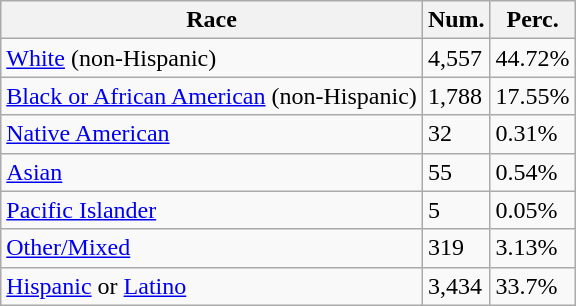<table class="wikitable">
<tr>
<th>Race</th>
<th>Num.</th>
<th>Perc.</th>
</tr>
<tr>
<td><a href='#'>White</a> (non-Hispanic)</td>
<td>4,557</td>
<td>44.72%</td>
</tr>
<tr>
<td><a href='#'>Black or African American</a> (non-Hispanic)</td>
<td>1,788</td>
<td>17.55%</td>
</tr>
<tr>
<td><a href='#'>Native American</a></td>
<td>32</td>
<td>0.31%</td>
</tr>
<tr>
<td><a href='#'>Asian</a></td>
<td>55</td>
<td>0.54%</td>
</tr>
<tr>
<td><a href='#'>Pacific Islander</a></td>
<td>5</td>
<td>0.05%</td>
</tr>
<tr>
<td><a href='#'>Other/Mixed</a></td>
<td>319</td>
<td>3.13%</td>
</tr>
<tr>
<td><a href='#'>Hispanic</a> or <a href='#'>Latino</a></td>
<td>3,434</td>
<td>33.7%</td>
</tr>
</table>
